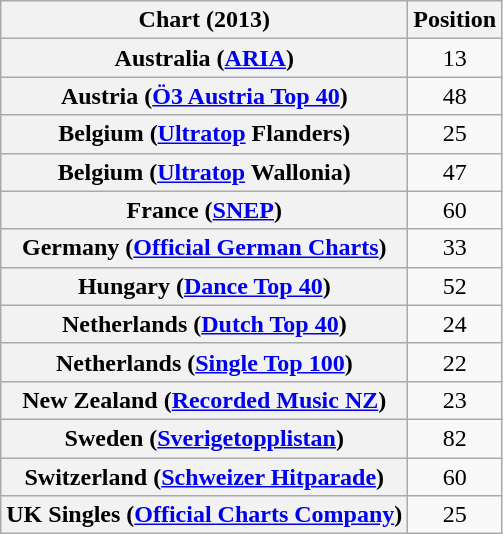<table class="wikitable sortable plainrowheaders" style="text-align:center">
<tr>
<th scope="col">Chart (2013)</th>
<th scope="col">Position</th>
</tr>
<tr>
<th scope="row">Australia (<a href='#'>ARIA</a>)</th>
<td style="text-align:center;">13</td>
</tr>
<tr>
<th scope="row">Austria (<a href='#'>Ö3 Austria Top 40</a>)</th>
<td style="text-align:center;">48</td>
</tr>
<tr>
<th scope="row">Belgium (<a href='#'>Ultratop</a> Flanders)</th>
<td style="text-align:center;">25</td>
</tr>
<tr>
<th scope="row">Belgium (<a href='#'>Ultratop</a> Wallonia)</th>
<td style="text-align:center;">47</td>
</tr>
<tr>
<th scope="row">France (<a href='#'>SNEP</a>)</th>
<td style="text-align:center;">60</td>
</tr>
<tr>
<th scope="row">Germany (<a href='#'>Official German Charts</a>)</th>
<td style="text-align:center;">33</td>
</tr>
<tr>
<th scope="row">Hungary (<a href='#'>Dance Top 40</a>)</th>
<td style="text-align:center;">52</td>
</tr>
<tr>
<th scope="row">Netherlands (<a href='#'>Dutch Top 40</a>)</th>
<td style="text-align:center;">24</td>
</tr>
<tr>
<th scope="row">Netherlands (<a href='#'>Single Top 100</a>)</th>
<td style="text-align:center;">22</td>
</tr>
<tr>
<th scope="row">New Zealand (<a href='#'>Recorded Music NZ</a>)</th>
<td align="center">23</td>
</tr>
<tr>
<th scope="row">Sweden (<a href='#'>Sverigetopplistan</a>)</th>
<td style="text-align:center;">82</td>
</tr>
<tr>
<th scope="row">Switzerland (<a href='#'>Schweizer Hitparade</a>)</th>
<td style="text-align:center;">60</td>
</tr>
<tr>
<th scope="row">UK Singles (<a href='#'>Official Charts Company</a>)</th>
<td style="text-align:center;">25</td>
</tr>
</table>
